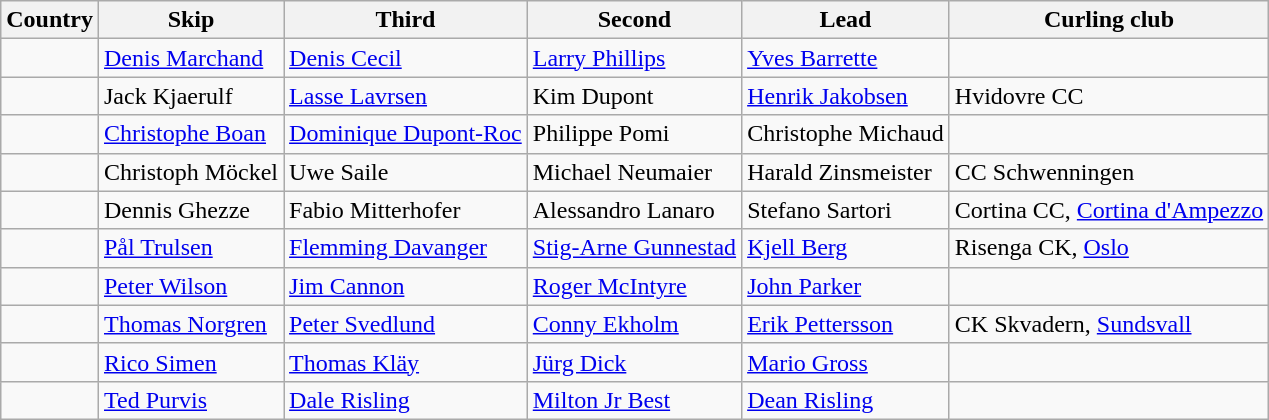<table class=wikitable>
<tr>
<th>Country</th>
<th>Skip</th>
<th>Third</th>
<th>Second</th>
<th>Lead</th>
<th>Curling club</th>
</tr>
<tr>
<td></td>
<td><a href='#'>Denis Marchand</a></td>
<td><a href='#'>Denis Cecil</a></td>
<td><a href='#'>Larry Phillips</a></td>
<td><a href='#'>Yves Barrette</a></td>
<td></td>
</tr>
<tr>
<td></td>
<td>Jack Kjaerulf</td>
<td><a href='#'>Lasse Lavrsen</a></td>
<td>Kim Dupont</td>
<td><a href='#'>Henrik Jakobsen</a></td>
<td>Hvidovre CC</td>
</tr>
<tr>
<td></td>
<td><a href='#'>Christophe Boan</a></td>
<td><a href='#'>Dominique Dupont-Roc</a></td>
<td>Philippe Pomi</td>
<td>Christophe Michaud</td>
<td></td>
</tr>
<tr>
<td></td>
<td>Christoph Möckel</td>
<td>Uwe Saile</td>
<td>Michael Neumaier</td>
<td>Harald Zinsmeister</td>
<td>CC Schwenningen</td>
</tr>
<tr>
<td></td>
<td>Dennis Ghezze</td>
<td>Fabio Mitterhofer</td>
<td>Alessandro Lanaro</td>
<td>Stefano Sartori</td>
<td>Cortina CC, <a href='#'>Cortina d'Ampezzo</a></td>
</tr>
<tr>
<td></td>
<td><a href='#'>Pål Trulsen</a></td>
<td><a href='#'>Flemming Davanger</a></td>
<td><a href='#'>Stig-Arne Gunnestad</a></td>
<td><a href='#'>Kjell Berg</a></td>
<td>Risenga CK, <a href='#'>Oslo</a></td>
</tr>
<tr>
<td></td>
<td><a href='#'>Peter Wilson</a></td>
<td><a href='#'>Jim Cannon</a></td>
<td><a href='#'>Roger McIntyre</a></td>
<td><a href='#'>John Parker</a></td>
<td></td>
</tr>
<tr>
<td></td>
<td><a href='#'>Thomas Norgren</a></td>
<td><a href='#'>Peter Svedlund</a></td>
<td><a href='#'>Conny Ekholm</a></td>
<td><a href='#'>Erik Pettersson</a></td>
<td>CK Skvadern, <a href='#'>Sundsvall</a></td>
</tr>
<tr>
<td></td>
<td><a href='#'>Rico Simen</a></td>
<td><a href='#'>Thomas Kläy</a></td>
<td><a href='#'>Jürg Dick</a></td>
<td><a href='#'>Mario Gross</a></td>
<td></td>
</tr>
<tr>
<td></td>
<td><a href='#'>Ted Purvis</a></td>
<td><a href='#'>Dale Risling</a></td>
<td><a href='#'>Milton Jr Best</a></td>
<td><a href='#'>Dean Risling</a></td>
<td></td>
</tr>
</table>
